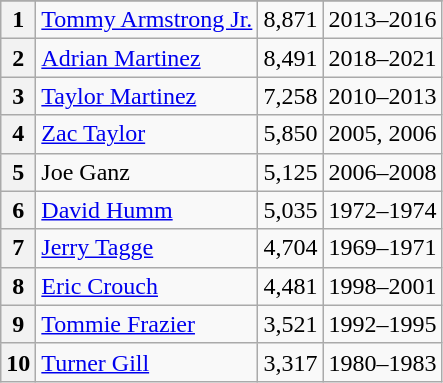<table class=wikitable>
<tr>
</tr>
<tr>
<th>1</th>
<td><a href='#'>Tommy Armstrong Jr.</a></td>
<td>8,871</td>
<td>2013–2016</td>
</tr>
<tr>
<th>2</th>
<td><a href='#'>Adrian Martinez</a></td>
<td>8,491</td>
<td>2018–2021</td>
</tr>
<tr>
<th>3</th>
<td><a href='#'>Taylor Martinez</a></td>
<td>7,258</td>
<td>2010–2013</td>
</tr>
<tr>
<th>4</th>
<td><a href='#'>Zac Taylor</a></td>
<td>5,850</td>
<td>2005, 2006</td>
</tr>
<tr>
<th>5</th>
<td>Joe Ganz</td>
<td>5,125</td>
<td>2006–2008</td>
</tr>
<tr>
<th>6</th>
<td><a href='#'>David Humm</a></td>
<td>5,035</td>
<td>1972–1974</td>
</tr>
<tr>
<th>7</th>
<td><a href='#'>Jerry Tagge</a></td>
<td>4,704</td>
<td>1969–1971</td>
</tr>
<tr>
<th>8</th>
<td><a href='#'>Eric Crouch</a></td>
<td>4,481</td>
<td>1998–2001</td>
</tr>
<tr>
<th>9</th>
<td><a href='#'>Tommie Frazier</a></td>
<td>3,521</td>
<td>1992–1995</td>
</tr>
<tr>
<th>10</th>
<td><a href='#'>Turner Gill</a></td>
<td>3,317</td>
<td>1980–1983</td>
</tr>
</table>
